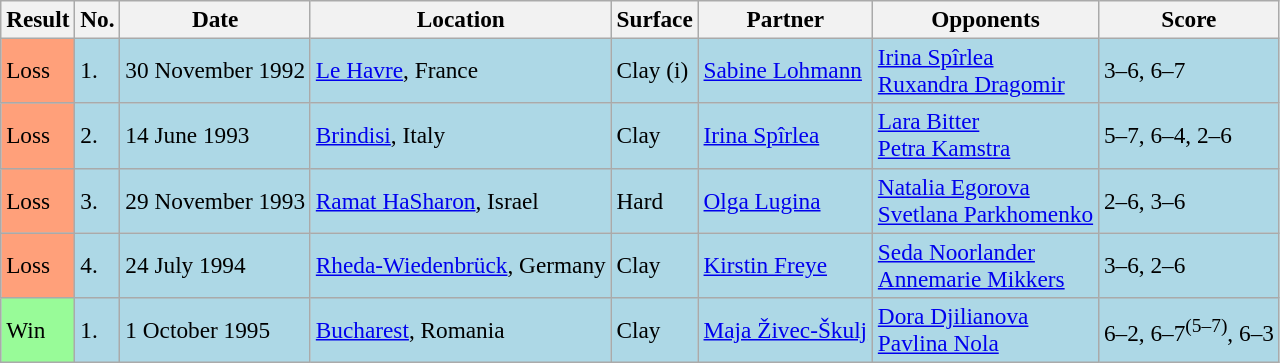<table class="sortable wikitable" style=font-size:97%>
<tr>
<th>Result</th>
<th>No.</th>
<th>Date</th>
<th>Location</th>
<th>Surface</th>
<th>Partner</th>
<th>Opponents</th>
<th class="unsortable">Score</th>
</tr>
<tr style="background:lightblue;">
<td style="background:#ffa07a;">Loss</td>
<td>1.</td>
<td>30 November 1992</td>
<td><a href='#'>Le Havre</a>, France</td>
<td>Clay (i)</td>
<td> <a href='#'>Sabine Lohmann</a></td>
<td> <a href='#'>Irina Spîrlea</a> <br>  <a href='#'>Ruxandra Dragomir</a></td>
<td>3–6, 6–7</td>
</tr>
<tr style="background:lightblue;">
<td style="background:#ffa07a;">Loss</td>
<td>2.</td>
<td>14 June 1993</td>
<td><a href='#'>Brindisi</a>, Italy</td>
<td>Clay</td>
<td> <a href='#'>Irina Spîrlea</a></td>
<td> <a href='#'>Lara Bitter</a> <br>  <a href='#'>Petra Kamstra</a></td>
<td>5–7, 6–4, 2–6</td>
</tr>
<tr style="background:lightblue;">
<td style="background:#ffa07a;">Loss</td>
<td>3.</td>
<td>29 November 1993</td>
<td><a href='#'>Ramat HaSharon</a>, Israel</td>
<td>Hard</td>
<td> <a href='#'>Olga Lugina</a></td>
<td> <a href='#'>Natalia Egorova</a>  <br>  <a href='#'>Svetlana Parkhomenko</a></td>
<td>2–6, 3–6</td>
</tr>
<tr style="background:lightblue;">
<td style="background:#ffa07a;">Loss</td>
<td>4.</td>
<td>24 July 1994</td>
<td><a href='#'>Rheda-Wiedenbrück</a>, Germany</td>
<td>Clay</td>
<td> <a href='#'>Kirstin Freye</a></td>
<td> <a href='#'>Seda Noorlander</a> <br>  <a href='#'>Annemarie Mikkers</a></td>
<td>3–6, 2–6</td>
</tr>
<tr style="background:lightblue;">
<td style="background:#98fb98;">Win</td>
<td>1.</td>
<td>1 October 1995</td>
<td><a href='#'>Bucharest</a>, Romania</td>
<td>Clay</td>
<td> <a href='#'>Maja Živec-Škulj</a></td>
<td> <a href='#'>Dora Djilianova</a> <br>  <a href='#'>Pavlina Nola</a></td>
<td>6–2, 6–7<sup>(5–7)</sup>, 6–3</td>
</tr>
</table>
